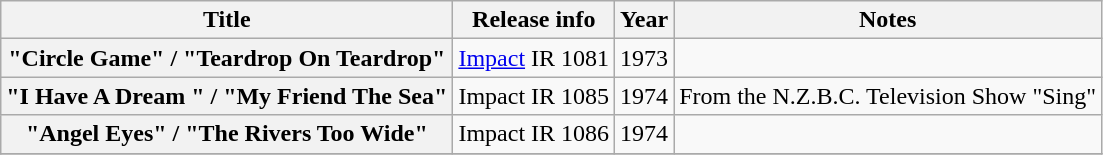<table class="wikitable plainrowheaders sortable">
<tr>
<th scope="col">Title</th>
<th scope="col">Release info</th>
<th scope="col">Year</th>
<th scope="col" class="unsortable">Notes</th>
</tr>
<tr>
<th scope="row">"Circle Game" / "Teardrop On Teardrop"</th>
<td><a href='#'>Impact</a> IR 1081</td>
<td>1973</td>
<td></td>
</tr>
<tr>
<th scope="row">"I Have A Dream " / "My Friend The Sea"</th>
<td>Impact IR 1085</td>
<td>1974</td>
<td>From the N.Z.B.C. Television Show "Sing"</td>
</tr>
<tr>
<th scope="row">"Angel Eyes" / "The Rivers Too Wide"</th>
<td>Impact IR 1086</td>
<td>1974</td>
<td></td>
</tr>
<tr>
</tr>
</table>
